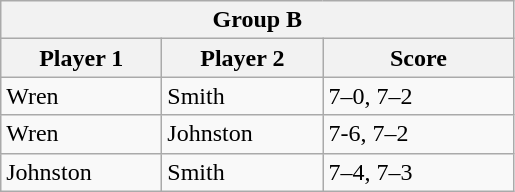<table class="wikitable">
<tr>
<th colspan="3">Group B</th>
</tr>
<tr>
<th width=100>Player 1</th>
<th width=100>Player 2</th>
<th width=120>Score</th>
</tr>
<tr>
<td>Wren</td>
<td>Smith</td>
<td>7–0, 7–2</td>
</tr>
<tr>
<td>Wren</td>
<td>Johnston</td>
<td>7-6, 7–2</td>
</tr>
<tr>
<td>Johnston</td>
<td>Smith</td>
<td>7–4, 7–3</td>
</tr>
</table>
